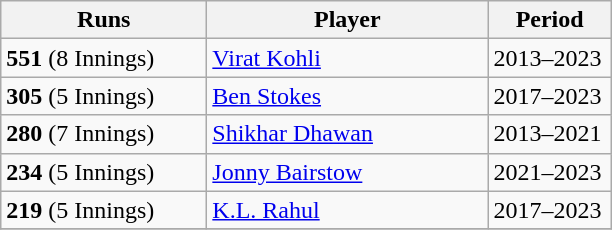<table class="wikitable">
<tr>
<th style="width:130px;">Runs</th>
<th style="width:180px;">Player</th>
<th style="width:75px;">Period</th>
</tr>
<tr>
<td><strong>551</strong> (8 Innings)</td>
<td> <a href='#'>Virat Kohli</a></td>
<td class="nowrap">2013–2023</td>
</tr>
<tr>
<td><strong>305</strong> (5 Innings)</td>
<td> <a href='#'>Ben Stokes</a></td>
<td>2017–2023</td>
</tr>
<tr>
<td><strong>280</strong> (7 Innings)</td>
<td> <a href='#'>Shikhar Dhawan</a></td>
<td>2013–2021</td>
</tr>
<tr>
<td><strong>234</strong> (5 Innings)</td>
<td> <a href='#'>Jonny Bairstow</a></td>
<td>2021–2023</td>
</tr>
<tr>
<td><strong>219</strong> (5 Innings)</td>
<td> <a href='#'>K.L. Rahul</a></td>
<td>2017–2023</td>
</tr>
<tr>
</tr>
</table>
